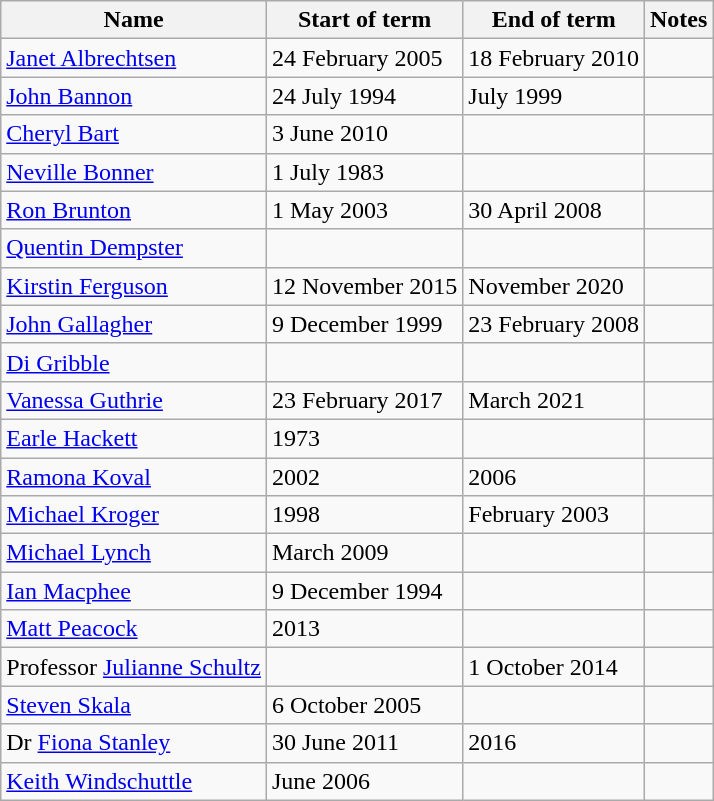<table class="wikitable sortable">
<tr>
<th>Name</th>
<th>Start of term</th>
<th>End of term</th>
<th>Notes</th>
</tr>
<tr>
<td><a href='#'>Janet Albrechtsen</a></td>
<td>24 February 2005</td>
<td>18 February 2010</td>
<td></td>
</tr>
<tr>
<td><a href='#'>John Bannon</a> </td>
<td>24 July 1994</td>
<td>July 1999</td>
<td></td>
</tr>
<tr>
<td><a href='#'>Cheryl Bart</a> </td>
<td>3 June 2010</td>
<td></td>
<td></td>
</tr>
<tr>
<td><a href='#'>Neville Bonner</a></td>
<td>1 July 1983</td>
<td></td>
<td></td>
</tr>
<tr>
<td><a href='#'>Ron Brunton</a></td>
<td>1 May 2003</td>
<td>30 April 2008</td>
<td></td>
</tr>
<tr>
<td><a href='#'>Quentin Dempster</a></td>
<td></td>
<td></td>
<td></td>
</tr>
<tr>
<td><a href='#'>Kirstin Ferguson</a></td>
<td>12 November 2015</td>
<td>November 2020</td>
<td></td>
</tr>
<tr>
<td><a href='#'>John Gallagher</a> </td>
<td>9 December 1999</td>
<td>23 February 2008</td>
<td></td>
</tr>
<tr>
<td><a href='#'>Di Gribble</a> </td>
<td></td>
<td></td>
<td></td>
</tr>
<tr>
<td><a href='#'>Vanessa Guthrie</a></td>
<td>23 February 2017</td>
<td>March 2021</td>
<td></td>
</tr>
<tr>
<td><a href='#'>Earle Hackett</a></td>
<td>1973</td>
<td></td>
<td></td>
</tr>
<tr>
<td><a href='#'>Ramona Koval</a></td>
<td>2002</td>
<td>2006</td>
<td></td>
</tr>
<tr>
<td><a href='#'>Michael Kroger</a></td>
<td>1998</td>
<td>February 2003</td>
<td></td>
</tr>
<tr>
<td><a href='#'>Michael Lynch</a></td>
<td>March 2009</td>
<td></td>
<td></td>
</tr>
<tr>
<td><a href='#'>Ian Macphee</a> </td>
<td>9 December 1994</td>
<td></td>
<td></td>
</tr>
<tr>
<td><a href='#'>Matt Peacock</a></td>
<td>2013</td>
<td></td>
<td></td>
</tr>
<tr>
<td>Professor <a href='#'>Julianne Schultz</a> </td>
<td></td>
<td>1 October 2014</td>
<td></td>
</tr>
<tr>
<td><a href='#'>Steven Skala</a> </td>
<td>6 October 2005</td>
<td></td>
<td></td>
</tr>
<tr>
<td>Dr <a href='#'>Fiona Stanley</a> </td>
<td>30 June 2011</td>
<td>2016</td>
<td></td>
</tr>
<tr>
<td><a href='#'>Keith Windschuttle</a></td>
<td>June 2006</td>
<td></td>
<td></td>
</tr>
</table>
